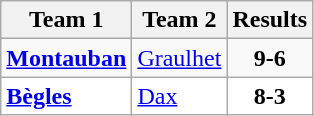<table class="wikitable">
<tr>
<th>Team 1</th>
<th>Team 2</th>
<th>Results</th>
</tr>
<tr>
<td><strong><a href='#'>Montauban</a></strong></td>
<td><a href='#'>Graulhet</a></td>
<td align="center"><strong>9-6</strong></td>
</tr>
<tr bgcolor="white">
<td><strong><a href='#'>Bègles</a> </strong></td>
<td><a href='#'>Dax</a></td>
<td align="center"><strong>8-3</strong></td>
</tr>
</table>
